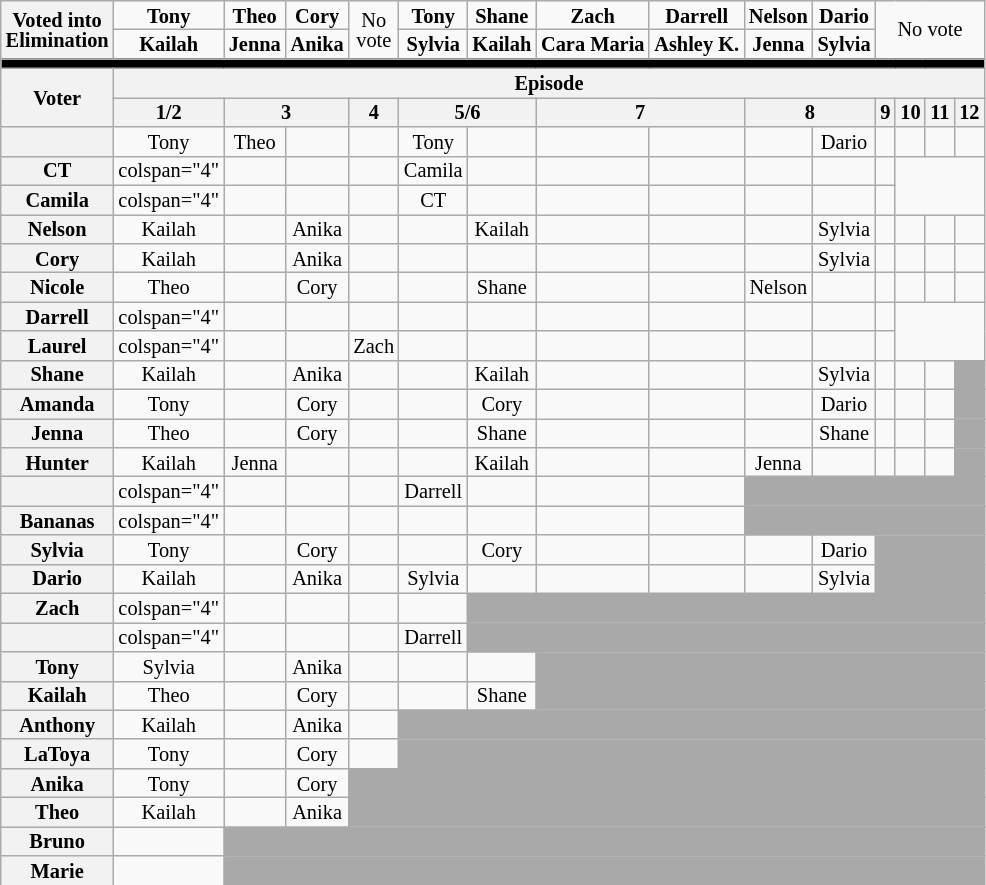<table class="wikitable" style="text-align:center; line-height:13px; font-size:85%;">
<tr>
<th colspan="1" rowspan="2">Voted into<br>Elimination</th>
<td><strong>Tony</strong><br></td>
<td><strong>Theo</strong><br></td>
<td><strong>Cory</strong><br></td>
<td style="background:" rowspan="2">No <br> vote</td>
<td><strong>Tony</strong><br></td>
<td><strong>Shane</strong><br></td>
<td><strong>Zach</strong><br></td>
<td><strong>Darrell</strong><br></td>
<td><strong>Nelson</strong><br></td>
<td><strong>Dario</strong><br></td>
<td style="background:" rowspan="2" colspan="4">No vote</td>
</tr>
<tr>
<td><strong>Kailah</strong><br></td>
<td><strong>Jenna</strong><br></td>
<td><strong>Anika</strong><br></td>
<td><strong>Sylvia</strong><br></td>
<td><strong>Kailah</strong><br></td>
<td><strong>Cara Maria</strong><br></td>
<td><strong>Ashley K.</strong><br></td>
<td><strong>Jenna</strong><br></td>
<td><strong>Sylvia</strong><br></td>
</tr>
<tr>
<th style="background:black" colspan="17"></th>
</tr>
<tr>
<th colspan=1 rowspan=2>Voter</th>
<th colspan=14>Episode</th>
</tr>
<tr>
<th>1/2</th>
<th colspan=2>3</th>
<th>4</th>
<th colspan=2>5/6</th>
<th colspan=2>7</th>
<th colspan=2>8</th>
<th>9</th>
<th>10</th>
<th>11</th>
<th>12</th>
</tr>
<tr>
<th></th>
<td>Tony</td>
<td>Theo</td>
<td></td>
<td></td>
<td>Tony</td>
<td></td>
<td></td>
<td></td>
<td></td>
<td>Dario</td>
<td></td>
<td></td>
<td></td>
<td></td>
</tr>
<tr>
<th>CT</th>
<td>colspan="4" </td>
<td></td>
<td></td>
<td></td>
<td>Camila</td>
<td></td>
<td></td>
<td></td>
<td></td>
<td></td>
<td></td>
</tr>
<tr>
<th>Camila</th>
<td>colspan="4" </td>
<td></td>
<td></td>
<td></td>
<td>CT</td>
<td></td>
<td></td>
<td></td>
<td></td>
<td></td>
<td></td>
</tr>
<tr>
<th>Nelson</th>
<td>Kailah</td>
<td></td>
<td>Anika</td>
<td></td>
<td></td>
<td>Kailah</td>
<td></td>
<td></td>
<td></td>
<td>Sylvia</td>
<td></td>
<td></td>
<td></td>
<td></td>
</tr>
<tr>
<th>Cory</th>
<td>Kailah</td>
<td></td>
<td>Anika</td>
<td></td>
<td></td>
<td></td>
<td></td>
<td></td>
<td></td>
<td>Sylvia</td>
<td></td>
<td></td>
<td></td>
<td></td>
</tr>
<tr>
<th>Nicole</th>
<td>Theo</td>
<td></td>
<td>Cory</td>
<td></td>
<td></td>
<td>Shane</td>
<td></td>
<td></td>
<td>Nelson</td>
<td></td>
<td></td>
<td></td>
<td></td>
<td></td>
</tr>
<tr>
<th>Darrell</th>
<td>colspan="4" </td>
<td></td>
<td></td>
<td></td>
<td></td>
<td></td>
<td></td>
<td></td>
<td></td>
<td></td>
<td></td>
</tr>
<tr>
<th>Laurel</th>
<td>colspan="4" </td>
<td></td>
<td></td>
<td>Zach</td>
<td></td>
<td></td>
<td></td>
<td></td>
<td></td>
<td></td>
<td></td>
</tr>
<tr>
<th>Shane</th>
<td>Kailah</td>
<td></td>
<td>Anika</td>
<td></td>
<td></td>
<td>Kailah</td>
<td></td>
<td></td>
<td></td>
<td>Sylvia</td>
<td></td>
<td></td>
<td></td>
<td style="background:darkgray" colspan=11></td>
</tr>
<tr>
<th>Amanda</th>
<td>Tony</td>
<td></td>
<td>Cory</td>
<td></td>
<td></td>
<td>Cory</td>
<td></td>
<td></td>
<td></td>
<td>Dario</td>
<td></td>
<td></td>
<td></td>
<td style="background:darkgray" colspan=11></td>
</tr>
<tr>
<th>Jenna</th>
<td>Theo</td>
<td></td>
<td>Cory</td>
<td></td>
<td></td>
<td>Shane</td>
<td></td>
<td></td>
<td></td>
<td>Shane</td>
<td></td>
<td></td>
<td></td>
<td style="background:darkgray" colspan=11></td>
</tr>
<tr>
<th>Hunter</th>
<td>Kailah</td>
<td>Jenna</td>
<td></td>
<td></td>
<td></td>
<td>Kailah</td>
<td></td>
<td></td>
<td>Jenna</td>
<td></td>
<td></td>
<td></td>
<td></td>
<td style="background:darkgray" colspan=11></td>
</tr>
<tr>
<th></th>
<td>colspan="4" </td>
<td></td>
<td></td>
<td></td>
<td>Darrell</td>
<td></td>
<td></td>
<td></td>
<td style="background:darkgray" colspan=11></td>
</tr>
<tr>
<th>Bananas</th>
<td>colspan="4" </td>
<td></td>
<td></td>
<td></td>
<td></td>
<td></td>
<td></td>
<td></td>
<td style="background:darkgray" colspan=11></td>
</tr>
<tr>
<th>Sylvia</th>
<td>Tony</td>
<td></td>
<td>Cory</td>
<td></td>
<td></td>
<td>Cory</td>
<td></td>
<td></td>
<td></td>
<td>Dario</td>
<td style="background:darkgray" colspan=11></td>
</tr>
<tr>
<th>Dario</th>
<td>Kailah</td>
<td></td>
<td>Anika</td>
<td></td>
<td>Sylvia</td>
<td></td>
<td></td>
<td></td>
<td></td>
<td>Sylvia</td>
<td style="background:darkgray" colspan=11></td>
</tr>
<tr>
<th>Zach</th>
<td>colspan="4" </td>
<td></td>
<td></td>
<td></td>
<td></td>
<td style="background:darkgray" colspan=13></td>
</tr>
<tr>
<th></th>
<td>colspan="4" </td>
<td></td>
<td></td>
<td></td>
<td>Darrell</td>
<td style="background:darkgray" colspan=13></td>
</tr>
<tr>
<th>Tony</th>
<td>Sylvia</td>
<td></td>
<td>Anika</td>
<td></td>
<td></td>
<td></td>
<td style="background:darkgray" colspan=15></td>
</tr>
<tr>
<th>Kailah</th>
<td>Theo</td>
<td></td>
<td>Cory</td>
<td></td>
<td></td>
<td>Shane</td>
<td style="background:darkgray" colspan=15></td>
</tr>
<tr>
<th>Anthony</th>
<td>Kailah</td>
<td></td>
<td>Anika</td>
<td></td>
<td bgcolor="darkgray" colspan=15></td>
</tr>
<tr>
<th>LaToya</th>
<td>Tony</td>
<td></td>
<td>Cory</td>
<td></td>
<td bgcolor="darkgray" colspan=15></td>
</tr>
<tr>
<th>Anika</th>
<td>Tony</td>
<td></td>
<td>Cory</td>
<td style="background:darkgray" colspan=15></td>
</tr>
<tr>
<th>Theo</th>
<td>Kailah</td>
<td></td>
<td>Anika</td>
<td style="background:darkgray" colspan=15></td>
</tr>
<tr>
<th>Bruno</th>
<td></td>
<td style="background:darkgray" colspan=15></td>
</tr>
<tr>
<th>Marie</th>
<td></td>
<td style="background:darkgray" colspan=15></td>
</tr>
<tr>
</tr>
</table>
